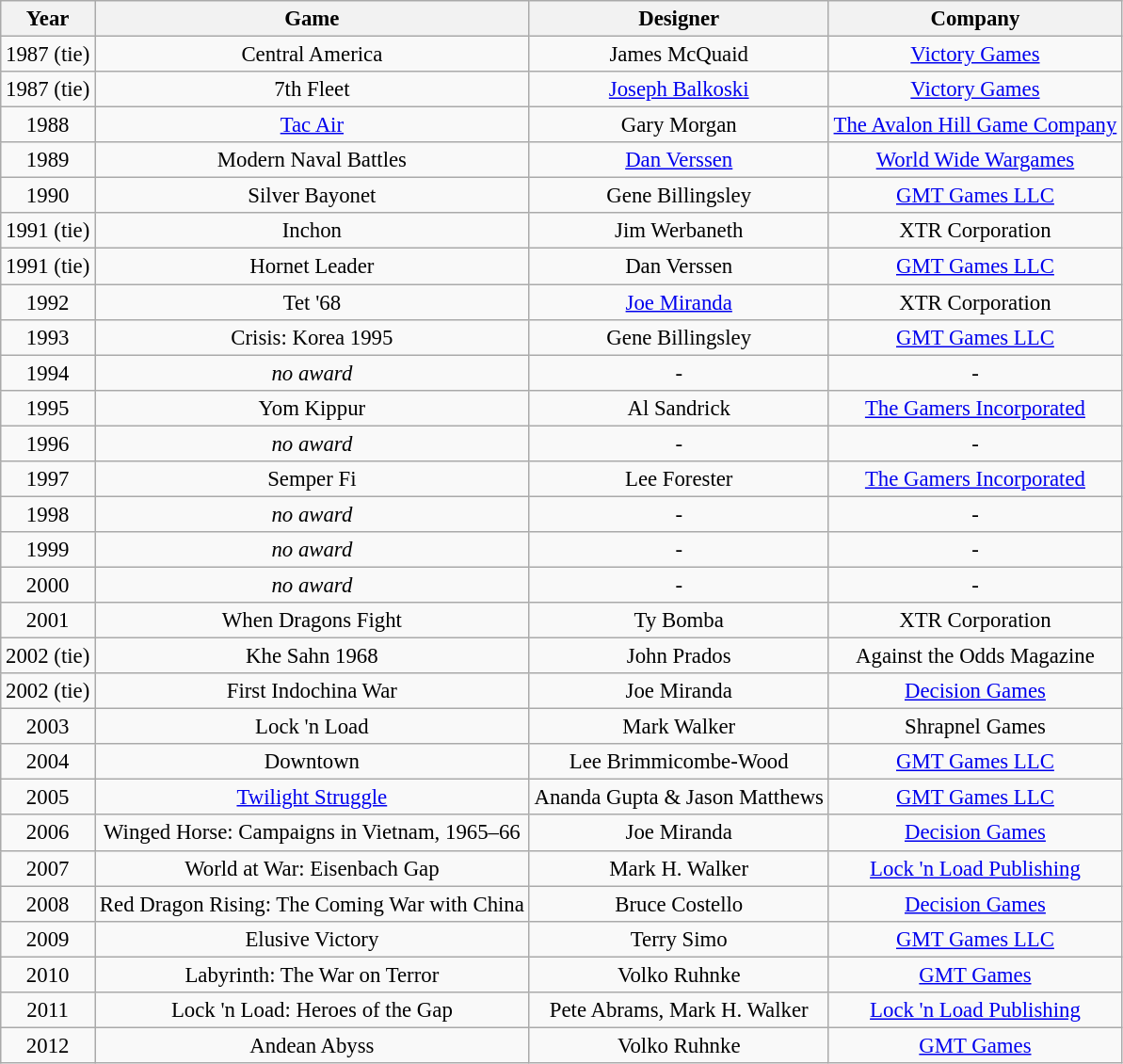<table class="wikitable" style="font-size: 95%">
<tr>
<th>Year</th>
<th>Game</th>
<th>Designer</th>
<th>Company</th>
</tr>
<tr align="center">
<td>1987 (tie)</td>
<td>Central America</td>
<td>James McQuaid</td>
<td><a href='#'>Victory Games</a></td>
</tr>
<tr align="center">
<td>1987 (tie)</td>
<td>7th Fleet</td>
<td><a href='#'>Joseph Balkoski</a></td>
<td><a href='#'>Victory Games</a></td>
</tr>
<tr align="center">
<td>1988</td>
<td><a href='#'>Tac Air</a></td>
<td>Gary Morgan</td>
<td><a href='#'>The Avalon Hill Game Company</a></td>
</tr>
<tr align="center">
<td>1989</td>
<td>Modern Naval Battles</td>
<td><a href='#'>Dan Verssen</a></td>
<td><a href='#'>World Wide Wargames</a></td>
</tr>
<tr align="center">
<td>1990</td>
<td>Silver Bayonet</td>
<td>Gene Billingsley</td>
<td><a href='#'>GMT Games LLC</a></td>
</tr>
<tr align="center">
<td>1991 (tie)</td>
<td>Inchon</td>
<td>Jim Werbaneth</td>
<td>XTR Corporation</td>
</tr>
<tr align="center">
<td>1991 (tie)</td>
<td>Hornet Leader</td>
<td>Dan Verssen</td>
<td><a href='#'>GMT Games LLC</a></td>
</tr>
<tr align="center">
<td>1992</td>
<td>Tet '68</td>
<td><a href='#'>Joe Miranda</a></td>
<td>XTR Corporation</td>
</tr>
<tr align="center">
<td>1993</td>
<td>Crisis: Korea 1995</td>
<td>Gene Billingsley</td>
<td><a href='#'>GMT Games LLC</a></td>
</tr>
<tr align="center">
<td>1994</td>
<td><em>no award</em></td>
<td>-</td>
<td>-</td>
</tr>
<tr align="center">
<td>1995</td>
<td>Yom Kippur</td>
<td>Al Sandrick</td>
<td><a href='#'>The Gamers Incorporated</a></td>
</tr>
<tr align="center">
<td>1996</td>
<td><em>no award</em></td>
<td>-</td>
<td>-</td>
</tr>
<tr align="center">
<td>1997</td>
<td>Semper Fi</td>
<td>Lee Forester</td>
<td><a href='#'>The Gamers Incorporated</a></td>
</tr>
<tr align="center">
<td>1998</td>
<td><em>no award</em></td>
<td>-</td>
<td>-</td>
</tr>
<tr align="center">
<td>1999</td>
<td><em>no award</em></td>
<td>-</td>
<td>-</td>
</tr>
<tr align="center">
<td>2000</td>
<td><em>no award</em></td>
<td>-</td>
<td>-</td>
</tr>
<tr align="center">
<td>2001</td>
<td>When Dragons Fight</td>
<td>Ty Bomba</td>
<td>XTR Corporation</td>
</tr>
<tr align="center">
<td>2002 (tie)</td>
<td>Khe Sahn 1968</td>
<td>John Prados</td>
<td>Against the Odds Magazine</td>
</tr>
<tr align="center">
<td>2002 (tie)</td>
<td>First Indochina War</td>
<td>Joe Miranda</td>
<td><a href='#'>Decision Games</a></td>
</tr>
<tr align="center">
<td>2003</td>
<td>Lock 'n Load</td>
<td>Mark Walker</td>
<td>Shrapnel Games</td>
</tr>
<tr align="center">
<td>2004</td>
<td>Downtown</td>
<td>Lee Brimmicombe-Wood</td>
<td><a href='#'>GMT Games LLC</a></td>
</tr>
<tr align="center">
<td>2005</td>
<td><a href='#'>Twilight Struggle</a></td>
<td>Ananda Gupta & Jason Matthews</td>
<td><a href='#'>GMT Games LLC</a></td>
</tr>
<tr align="center">
<td>2006</td>
<td>Winged Horse: Campaigns in Vietnam, 1965–66</td>
<td>Joe Miranda</td>
<td><a href='#'>Decision Games</a></td>
</tr>
<tr align="center">
<td>2007</td>
<td>World at War: Eisenbach Gap</td>
<td>Mark H. Walker</td>
<td><a href='#'>Lock 'n Load Publishing</a></td>
</tr>
<tr align="center">
<td>2008</td>
<td>Red Dragon Rising: The Coming War with China</td>
<td>Bruce Costello</td>
<td><a href='#'>Decision Games</a></td>
</tr>
<tr align="center">
<td>2009</td>
<td>Elusive Victory</td>
<td>Terry Simo</td>
<td><a href='#'>GMT Games LLC</a></td>
</tr>
<tr align="center">
<td>2010</td>
<td>Labyrinth: The War on Terror</td>
<td>Volko Ruhnke</td>
<td><a href='#'>GMT Games</a></td>
</tr>
<tr align="center">
<td>2011</td>
<td>Lock 'n Load: Heroes of the Gap</td>
<td>Pete Abrams, Mark H. Walker</td>
<td><a href='#'>Lock 'n Load Publishing</a></td>
</tr>
<tr align="center">
<td>2012</td>
<td>Andean Abyss</td>
<td>Volko Ruhnke</td>
<td><a href='#'>GMT Games</a></td>
</tr>
</table>
